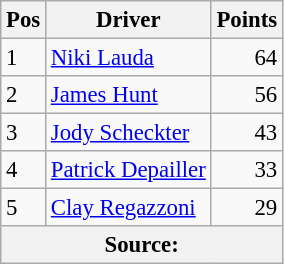<table class="wikitable" style="font-size: 95%;">
<tr>
<th>Pos</th>
<th>Driver</th>
<th>Points</th>
</tr>
<tr>
<td>1</td>
<td> <a href='#'>Niki Lauda</a></td>
<td align="right">64</td>
</tr>
<tr>
<td>2</td>
<td> <a href='#'>James Hunt</a></td>
<td align="right">56</td>
</tr>
<tr>
<td>3</td>
<td> <a href='#'>Jody Scheckter</a></td>
<td align="right">43</td>
</tr>
<tr>
<td>4</td>
<td> <a href='#'>Patrick Depailler</a></td>
<td align="right">33</td>
</tr>
<tr>
<td>5</td>
<td> <a href='#'>Clay Regazzoni</a></td>
<td align="right">29</td>
</tr>
<tr>
<th colspan=4>Source: </th>
</tr>
</table>
